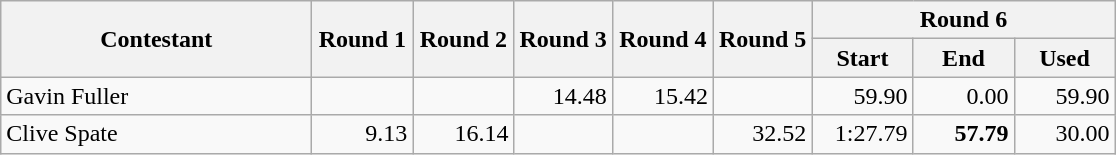<table class="wikitable">
<tr>
<th rowspan="2" width="200">Contestant</th>
<th rowspan="2" width="60">Round 1</th>
<th rowspan="2" width="60">Round 2</th>
<th rowspan="2">Round 3</th>
<th rowspan="2" width="60">Round 4</th>
<th rowspan="2">Round 5</th>
<th colspan="3">Round 6</th>
</tr>
<tr>
<th width="60">Start</th>
<th width="60">End</th>
<th width="60">Used</th>
</tr>
<tr>
<td>Gavin Fuller</td>
<td align="right"></td>
<td align="right"></td>
<td align="right">14.48</td>
<td align="right">15.42</td>
<td align="right"></td>
<td align="right">59.90</td>
<td align="right">0.00</td>
<td align="right">59.90</td>
</tr>
<tr>
<td>Clive Spate</td>
<td align="right">9.13</td>
<td align="right">16.14</td>
<td align="right"></td>
<td align="right"></td>
<td align="right">32.52</td>
<td align="right">1:27.79</td>
<td align="right"><strong>57.79</strong></td>
<td align="right">30.00</td>
</tr>
</table>
